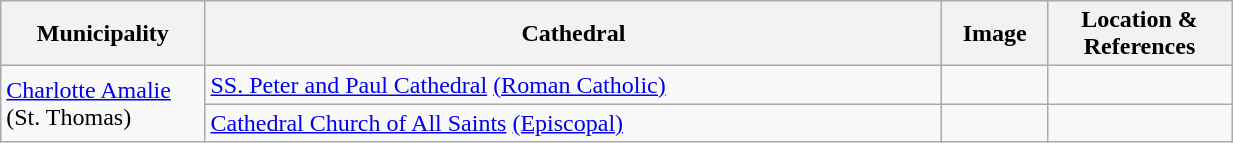<table width=65% class="wikitable">
<tr>
<th width = 10%>Municipality</th>
<th width = 40%>Cathedral</th>
<th width = 5%>Image</th>
<th width = 10%>Location & References</th>
</tr>
<tr>
<td rowspan=2><a href='#'>Charlotte Amalie</a> (St. Thomas)</td>
<td><a href='#'>SS. Peter and Paul Cathedral</a> <a href='#'>(Roman Catholic)</a></td>
<td></td>
<td><small></small><br></td>
</tr>
<tr>
<td><a href='#'>Cathedral Church of All Saints</a> <a href='#'>(Episcopal)</a></td>
<td></td>
<td><small></small><br></td>
</tr>
</table>
